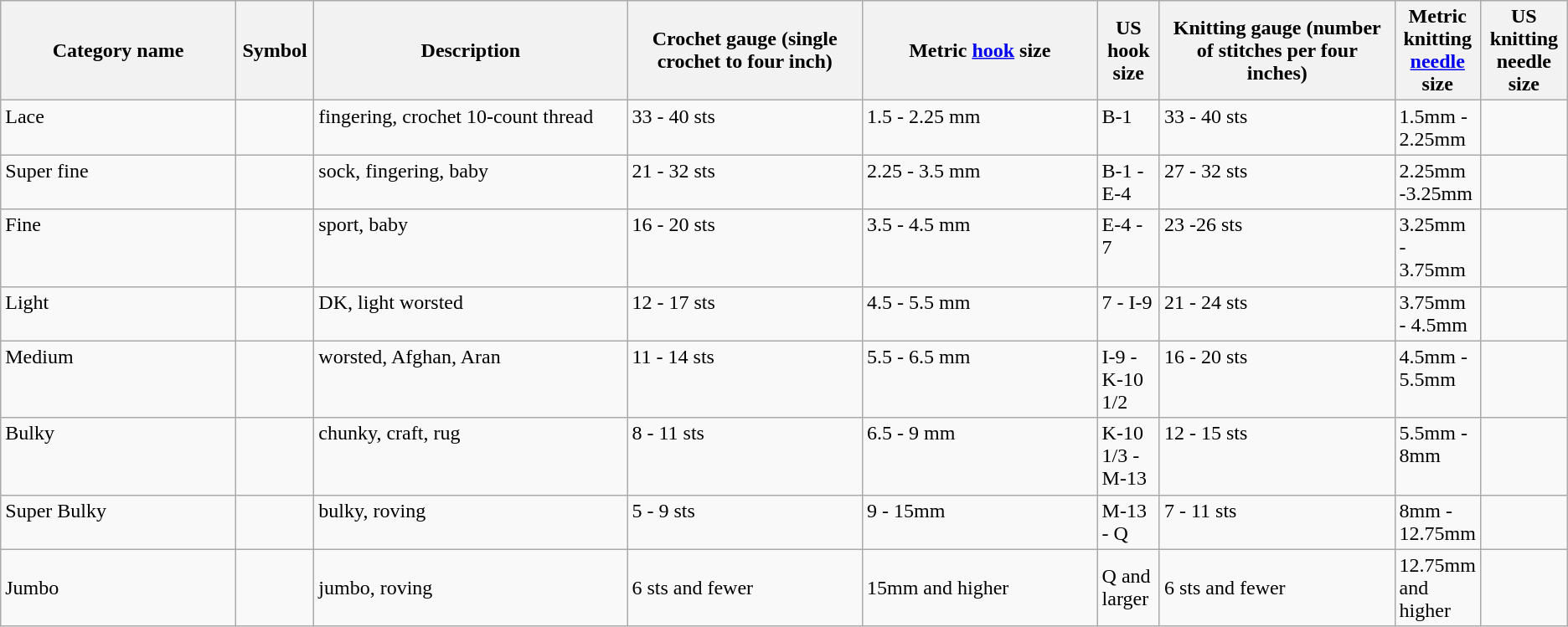<table class=wikitable>
<tr>
<th width="15%">Category name</th>
<th width="5%">Symbol</th>
<th width="20%">Description</th>
<th width="15%">Crochet gauge (single crochet to four inch)</th>
<th width="15%">Metric <a href='#'>hook</a> size </th>
<th>US hook size </th>
<th width="15%">Knitting gauge (number of stitches per four inches)</th>
<th width="15">Metric knitting <a href='#'>needle</a> size</th>
<th>US knitting needle size</th>
</tr>
<tr valign="top">
<td>Lace</td>
<td></td>
<td>fingering, crochet 10-count thread</td>
<td>33 - 40 sts</td>
<td>1.5 - 2.25 mm</td>
<td>B-1</td>
<td>33 - 40 sts</td>
<td>1.5mm - 2.25mm</td>
<td></td>
</tr>
<tr valign="top">
<td>Super fine</td>
<td></td>
<td>sock, fingering, baby</td>
<td>21 - 32 sts</td>
<td>2.25 - 3.5 mm</td>
<td>B-1 - E-4</td>
<td>27 - 32 sts</td>
<td>2.25mm -3.25mm</td>
<td></td>
</tr>
<tr valign="top">
<td>Fine</td>
<td></td>
<td>sport, baby</td>
<td>16 - 20 sts</td>
<td>3.5 - 4.5 mm</td>
<td>E-4 - 7</td>
<td>23 -26 sts</td>
<td>3.25mm - 3.75mm</td>
<td></td>
</tr>
<tr valign="top">
<td>Light</td>
<td></td>
<td>DK, light worsted</td>
<td>12 - 17 sts</td>
<td>4.5 - 5.5 mm</td>
<td>7 - I-9</td>
<td>21 - 24 sts</td>
<td>3.75mm - 4.5mm</td>
<td></td>
</tr>
<tr valign="top">
<td>Medium</td>
<td></td>
<td>worsted, Afghan, Aran</td>
<td>11 - 14 sts</td>
<td>5.5 - 6.5 mm</td>
<td>I-9 - K-10 1/2</td>
<td>16 - 20 sts</td>
<td>4.5mm - 5.5mm</td>
<td></td>
</tr>
<tr valign="top">
<td>Bulky</td>
<td></td>
<td>chunky, craft, rug</td>
<td>8 - 11 sts</td>
<td>6.5 - 9 mm</td>
<td>K-10 1/3 - M-13</td>
<td>12 - 15 sts</td>
<td>5.5mm - 8mm</td>
<td></td>
</tr>
<tr valign="top">
<td>Super Bulky</td>
<td></td>
<td>bulky, roving</td>
<td>5 - 9 sts</td>
<td>9 - 15mm</td>
<td>M-13 - Q</td>
<td>7 - 11 sts</td>
<td>8mm - 12.75mm</td>
<td></td>
</tr>
<tr>
<td>Jumbo</td>
<td></td>
<td>jumbo, roving</td>
<td>6 sts and fewer</td>
<td>15mm and higher</td>
<td>Q and larger</td>
<td>6 sts and fewer</td>
<td>12.75mm and higher</td>
<td></td>
</tr>
</table>
